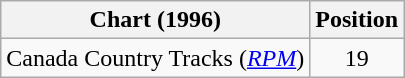<table class="wikitable sortable">
<tr>
<th scope="col">Chart (1996)</th>
<th scope="col">Position</th>
</tr>
<tr>
<td>Canada Country Tracks (<em><a href='#'>RPM</a></em>)</td>
<td align="center">19</td>
</tr>
</table>
